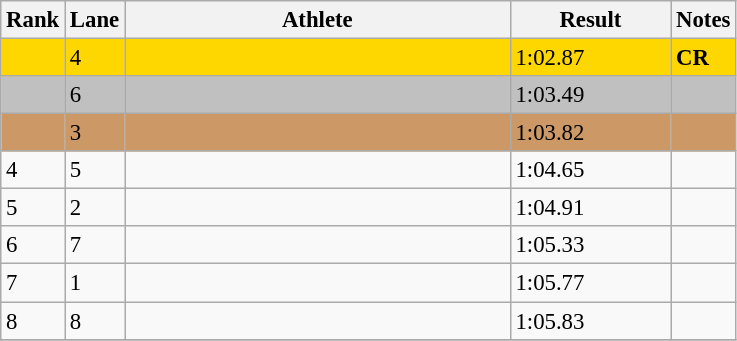<table class="wikitable" style="font-size:95%" style="width:35em;" style="text-align:center">
<tr>
<th>Rank</th>
<th>Lane</th>
<th width=250>Athlete</th>
<th width=100>Result</th>
<th>Notes</th>
</tr>
<tr bgcolor=gold>
<td></td>
<td>4</td>
<td align=left></td>
<td>1:02.87</td>
<td><strong>CR</strong></td>
</tr>
<tr bgcolor=silver>
<td></td>
<td>6</td>
<td align=left></td>
<td>1:03.49</td>
<td></td>
</tr>
<tr bgcolor=cc9966>
<td></td>
<td>3</td>
<td align=left></td>
<td>1:03.82</td>
<td></td>
</tr>
<tr>
<td>4</td>
<td>5</td>
<td align=left></td>
<td>1:04.65</td>
<td></td>
</tr>
<tr>
<td>5</td>
<td>2</td>
<td align=left></td>
<td>1:04.91</td>
<td></td>
</tr>
<tr>
<td>6</td>
<td>7</td>
<td align=left></td>
<td>1:05.33</td>
<td></td>
</tr>
<tr>
<td>7</td>
<td>1</td>
<td align=left></td>
<td>1:05.77</td>
<td></td>
</tr>
<tr>
<td>8</td>
<td>8</td>
<td align=left></td>
<td>1:05.83</td>
<td></td>
</tr>
<tr>
</tr>
</table>
